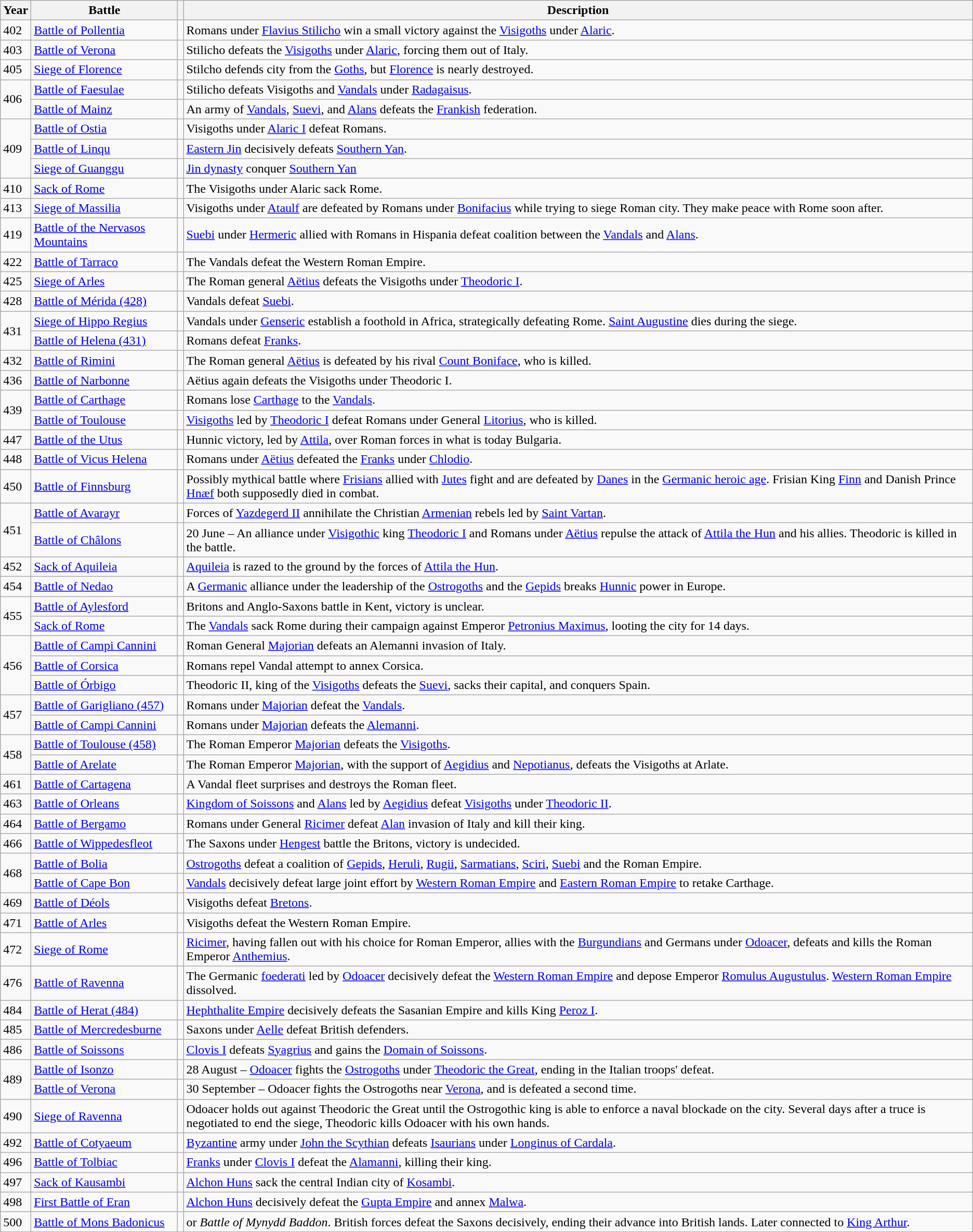<table class="wikitable sortable">
<tr>
<th class="unsortable">Year</th>
<th class="unsortable">Battle</th>
<th></th>
<th class="unsortable">Description</th>
</tr>
<tr>
<td>402</td>
<td><a href='#'>Battle of Pollentia</a></td>
<td></td>
<td>Romans under <a href='#'>Flavius Stilicho</a> win a small victory against the <a href='#'>Visigoths</a> under <a href='#'>Alaric</a>.</td>
</tr>
<tr>
<td>403</td>
<td><a href='#'>Battle of Verona</a></td>
<td></td>
<td>Stilicho defeats the <a href='#'>Visigoths</a> under <a href='#'>Alaric</a>, forcing them out of Italy.</td>
</tr>
<tr>
<td>405</td>
<td><a href='#'>Siege of Florence</a></td>
<td></td>
<td>Stilcho defends city from the <a href='#'>Goths</a>, but <a href='#'>Florence</a> is nearly destroyed.</td>
</tr>
<tr>
<td rowspan="2">406</td>
<td><a href='#'>Battle of Faesulae</a></td>
<td></td>
<td>Stilicho defeats Visigoths and <a href='#'>Vandals</a> under <a href='#'>Radagaisus</a>.</td>
</tr>
<tr>
<td><a href='#'>Battle of Mainz</a></td>
<td></td>
<td>An army of <a href='#'>Vandals</a>, <a href='#'>Suevi</a>, and <a href='#'>Alans</a> defeats the <a href='#'>Frankish</a> federation.</td>
</tr>
<tr>
<td rowspan="3">409</td>
<td><a href='#'>Battle of Ostia</a></td>
<td></td>
<td>Visigoths under <a href='#'>Alaric I</a> defeat Romans.</td>
</tr>
<tr>
<td><a href='#'>Battle of Linqu</a></td>
<td></td>
<td><a href='#'>Eastern Jin</a> decisively defeats <a href='#'>Southern Yan</a>.</td>
</tr>
<tr>
<td><a href='#'>Siege of Guanggu</a></td>
<td></td>
<td><a href='#'>Jin dynasty</a> conquer <a href='#'>Southern Yan</a></td>
</tr>
<tr>
<td>410</td>
<td><a href='#'>Sack of Rome</a></td>
<td></td>
<td>The Visigoths under Alaric sack Rome.</td>
</tr>
<tr>
<td>413</td>
<td><a href='#'>Siege of Massilia</a></td>
<td></td>
<td>Visigoths under <a href='#'>Ataulf</a> are defeated by Romans under <a href='#'>Bonifacius</a> while trying to siege Roman city. They make peace with Rome soon after.</td>
</tr>
<tr>
<td>419</td>
<td><a href='#'>Battle of the Nervasos Mountains</a></td>
<td></td>
<td><a href='#'>Suebi</a> under <a href='#'>Hermeric</a> allied with Romans in Hispania defeat coalition between the <a href='#'>Vandals</a> and <a href='#'>Alans</a>.</td>
</tr>
<tr>
<td>422</td>
<td><a href='#'>Battle of Tarraco</a></td>
<td></td>
<td>The Vandals defeat the Western Roman Empire.</td>
</tr>
<tr>
<td>425</td>
<td><a href='#'>Siege of Arles</a></td>
<td></td>
<td>The Roman general <a href='#'>Aëtius</a> defeats the Visigoths under <a href='#'>Theodoric I</a>.</td>
</tr>
<tr>
<td>428</td>
<td><a href='#'>Battle of Mérida (428)</a></td>
<td></td>
<td>Vandals defeat <a href='#'>Suebi</a>.</td>
</tr>
<tr>
<td rowspan="2">431</td>
<td><a href='#'>Siege of Hippo Regius</a></td>
<td></td>
<td>Vandals under <a href='#'>Genseric</a> establish a foothold in Africa, strategically defeating Rome. <a href='#'>Saint Augustine</a> dies during the siege.</td>
</tr>
<tr>
<td><a href='#'>Battle of Helena (431)</a></td>
<td></td>
<td>Romans defeat <a href='#'>Franks</a>.</td>
</tr>
<tr>
<td>432</td>
<td><a href='#'>Battle of Rimini</a></td>
<td></td>
<td>The Roman general <a href='#'>Aëtius</a> is defeated by his rival <a href='#'>Count Boniface</a>, who is killed.</td>
</tr>
<tr>
<td>436</td>
<td><a href='#'>Battle of Narbonne</a></td>
<td></td>
<td>Aëtius again defeats the Visigoths under Theodoric I.</td>
</tr>
<tr>
<td rowspan="2">439</td>
<td><a href='#'>Battle of Carthage</a></td>
<td></td>
<td>Romans lose <a href='#'>Carthage</a> to the <a href='#'>Vandals</a>.</td>
</tr>
<tr>
<td><a href='#'>Battle of Toulouse</a></td>
<td></td>
<td><a href='#'>Visigoths</a> led by <a href='#'>Theodoric I</a> defeat Romans under General <a href='#'>Litorius</a>, who is killed.</td>
</tr>
<tr>
<td>447</td>
<td><a href='#'>Battle of the Utus</a></td>
<td></td>
<td>Hunnic victory, led by <a href='#'>Attila</a>, over Roman forces in what is today Bulgaria.</td>
</tr>
<tr>
<td>448</td>
<td><a href='#'>Battle of Vicus Helena</a></td>
<td></td>
<td>Romans under <a href='#'>Aëtius</a> defeated the <a href='#'>Franks</a> under <a href='#'>Chlodio</a>.</td>
</tr>
<tr>
<td>450</td>
<td><a href='#'>Battle of Finnsburg</a></td>
<td></td>
<td>Possibly mythical battle where <a href='#'>Frisians</a> allied with <a href='#'>Jutes</a> fight and are defeated by <a href='#'>Danes</a> in the <a href='#'>Germanic heroic age</a>. Frisian King <a href='#'>Finn</a> and Danish Prince <a href='#'>Hnæf</a> both supposedly died in combat.</td>
</tr>
<tr>
<td rowspan="2">451</td>
<td><a href='#'>Battle of Avarayr</a></td>
<td></td>
<td>Forces of <a href='#'>Yazdegerd II</a> annihilate the Christian <a href='#'>Armenian</a> rebels led by <a href='#'>Saint Vartan</a>.</td>
</tr>
<tr>
<td><a href='#'>Battle of Châlons</a></td>
<td></td>
<td>20 June – An alliance under <a href='#'>Visigothic</a> king <a href='#'>Theodoric I</a> and Romans under <a href='#'>Aëtius</a> repulse the attack of <a href='#'>Attila the Hun</a> and his allies. Theodoric is killed in the battle.</td>
</tr>
<tr>
<td>452</td>
<td><a href='#'>Sack of Aquileia</a></td>
<td></td>
<td><a href='#'>Aquileia</a> is razed to the ground by the forces of <a href='#'>Attila the Hun</a>.</td>
</tr>
<tr>
<td>454</td>
<td><a href='#'>Battle of Nedao</a></td>
<td></td>
<td>A <a href='#'>Germanic</a> alliance under the leadership of the <a href='#'>Ostrogoths</a> and the <a href='#'>Gepids</a> breaks <a href='#'>Hunnic</a> power in Europe.</td>
</tr>
<tr>
<td rowspan="2">455</td>
<td><a href='#'>Battle of Aylesford</a></td>
<td></td>
<td>Britons and Anglo-Saxons battle in Kent, victory is unclear.</td>
</tr>
<tr>
<td><a href='#'>Sack of Rome</a></td>
<td></td>
<td>The <a href='#'>Vandals</a> sack Rome during their campaign against Emperor <a href='#'>Petronius Maximus</a>, looting the city for 14 days.</td>
</tr>
<tr>
<td rowspan="3">456</td>
<td><a href='#'>Battle of Campi Cannini</a></td>
<td></td>
<td>Roman General <a href='#'>Majorian</a> defeats an Alemanni invasion of Italy.</td>
</tr>
<tr>
<td><a href='#'>Battle of Corsica</a></td>
<td></td>
<td>Romans repel Vandal attempt to annex Corsica.</td>
</tr>
<tr>
<td><a href='#'>Battle of Órbigo</a></td>
<td></td>
<td>Theodoric II, king of the <a href='#'>Visigoths</a> defeats the <a href='#'>Suevi</a>, sacks their capital, and conquers Spain.</td>
</tr>
<tr>
<td rowspan="2">457</td>
<td><a href='#'>Battle of Garigliano (457)</a></td>
<td></td>
<td>Romans under <a href='#'>Majorian</a> defeat the <a href='#'>Vandals</a>.</td>
</tr>
<tr>
<td><a href='#'>Battle of Campi Cannini</a></td>
<td></td>
<td>Romans under <a href='#'>Majorian</a> defeats the <a href='#'>Alemanni</a>.</td>
</tr>
<tr>
<td rowspan="2">458</td>
<td><a href='#'>Battle of Toulouse (458)</a></td>
<td></td>
<td>The Roman Emperor <a href='#'>Majorian</a> defeats the <a href='#'>Visigoths</a>.</td>
</tr>
<tr>
<td><a href='#'>Battle of Arelate</a></td>
<td></td>
<td>The Roman Emperor <a href='#'>Majorian</a>, with the support of <a href='#'>Aegidius</a> and <a href='#'>Nepotianus</a>, defeats the Visigoths at Arlate.</td>
</tr>
<tr>
<td>461</td>
<td><a href='#'>Battle of Cartagena</a></td>
<td></td>
<td>A Vandal fleet surprises and destroys the Roman fleet.</td>
</tr>
<tr>
<td>463</td>
<td><a href='#'>Battle of Orleans</a></td>
<td></td>
<td><a href='#'>Kingdom of Soissons</a> and <a href='#'>Alans</a> led by <a href='#'>Aegidius</a> defeat <a href='#'>Visigoths</a> under <a href='#'>Theodoric II</a>.</td>
</tr>
<tr>
<td>464</td>
<td><a href='#'>Battle of Bergamo</a></td>
<td></td>
<td>Romans under General <a href='#'>Ricimer</a> defeat <a href='#'>Alan</a> invasion of Italy and kill their king.</td>
</tr>
<tr>
<td>466</td>
<td><a href='#'>Battle of Wippedesfleot</a></td>
<td></td>
<td>The Saxons under <a href='#'>Hengest</a> battle the Britons, victory is undecided.</td>
</tr>
<tr>
<td rowspan="2">468</td>
<td><a href='#'>Battle of Bolia</a></td>
<td></td>
<td><a href='#'>Ostrogoths</a> defeat a coalition of <a href='#'>Gepids</a>, <a href='#'>Heruli</a>, <a href='#'>Rugii</a>, <a href='#'>Sarmatians</a>, <a href='#'>Sciri</a>, <a href='#'>Suebi</a> and the Roman Empire.</td>
</tr>
<tr>
<td><a href='#'>Battle of Cape Bon</a></td>
<td></td>
<td><a href='#'>Vandals</a> decisively defeat large joint effort by <a href='#'>Western Roman Empire</a> and <a href='#'>Eastern Roman Empire</a> to retake Carthage.</td>
</tr>
<tr>
<td>469</td>
<td><a href='#'>Battle of Déols</a></td>
<td></td>
<td>Visigoths defeat <a href='#'>Bretons</a>.</td>
</tr>
<tr>
<td>471</td>
<td><a href='#'>Battle of Arles</a></td>
<td></td>
<td>Visigoths defeat the Western Roman Empire.</td>
</tr>
<tr>
<td>472</td>
<td><a href='#'>Siege of Rome</a></td>
<td></td>
<td><a href='#'>Ricimer</a>, having fallen out with his choice for Roman Emperor, allies with the <a href='#'>Burgundians</a> and Germans under <a href='#'>Odoacer</a>, defeats and kills the Roman Emperor <a href='#'>Anthemius</a>.</td>
</tr>
<tr>
<td>476</td>
<td><a href='#'>Battle of Ravenna</a></td>
<td></td>
<td>The Germanic <a href='#'>foederati</a> led by <a href='#'>Odoacer</a> decisively defeat the <a href='#'>Western Roman Empire</a> and depose Emperor <a href='#'>Romulus Augustulus</a>. <a href='#'>Western Roman Empire</a> dissolved.</td>
</tr>
<tr>
<td>484</td>
<td><a href='#'>Battle of Herat (484)</a></td>
<td></td>
<td><a href='#'>Hephthalite Empire</a> decisively defeats the Sasanian Empire and kills King <a href='#'>Peroz I</a>.</td>
</tr>
<tr>
<td>485</td>
<td><a href='#'>Battle of Mercredesburne</a></td>
<td></td>
<td>Saxons under <a href='#'>Aelle</a> defeat British defenders.</td>
</tr>
<tr>
<td>486</td>
<td><a href='#'>Battle of Soissons</a></td>
<td></td>
<td><a href='#'>Clovis I</a> defeats <a href='#'>Syagrius</a> and gains the <a href='#'>Domain of Soissons</a>.</td>
</tr>
<tr>
<td rowspan="2">489</td>
<td><a href='#'>Battle of Isonzo</a></td>
<td></td>
<td>28 August – <a href='#'>Odoacer</a> fights the <a href='#'>Ostrogoths</a> under <a href='#'>Theodoric the Great</a>, ending in the Italian troops' defeat.</td>
</tr>
<tr>
<td><a href='#'>Battle of Verona</a></td>
<td></td>
<td>30 September – Odoacer fights the Ostrogoths near <a href='#'>Verona</a>, and is defeated a second time.</td>
</tr>
<tr>
<td>490</td>
<td><a href='#'>Siege of Ravenna</a></td>
<td></td>
<td>Odoacer holds out against Theodoric the Great until the Ostrogothic king is able to enforce a naval blockade on the city. Several days after a truce is negotiated to end the siege, Theodoric kills Odoacer with his own hands.</td>
</tr>
<tr>
<td>492</td>
<td><a href='#'>Battle of Cotyaeum</a></td>
<td></td>
<td><a href='#'>Byzantine</a> army under <a href='#'>John the Scythian</a> defeats <a href='#'>Isaurians</a> under <a href='#'>Longinus of Cardala</a>.</td>
</tr>
<tr>
<td>496</td>
<td><a href='#'>Battle of Tolbiac</a></td>
<td></td>
<td><a href='#'>Franks</a> under <a href='#'>Clovis I</a> defeat the <a href='#'>Alamanni</a>, killing their king.</td>
</tr>
<tr>
<td>497</td>
<td><a href='#'>Sack of Kausambi</a></td>
<td></td>
<td><a href='#'>Alchon Huns</a> sack the central Indian city of <a href='#'>Kosambi</a>.</td>
</tr>
<tr>
<td>498</td>
<td><a href='#'>First Battle of Eran</a></td>
<td></td>
<td><a href='#'>Alchon Huns</a> decisively defeat the <a href='#'>Gupta Empire</a> and annex <a href='#'>Malwa</a>.</td>
</tr>
<tr>
<td>500</td>
<td><a href='#'>Battle of Mons Badonicus</a></td>
<td></td>
<td>or <em>Battle of Mynydd Baddon</em>. British forces defeat the Saxons decisively, ending their advance into British lands. Later connected to <a href='#'>King Arthur</a>.</td>
</tr>
</table>
